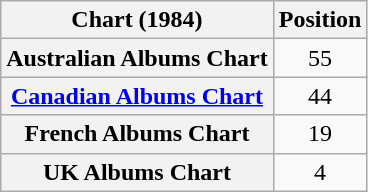<table class="wikitable plainrowheaders sortable" style="text-align:center;">
<tr>
<th>Chart (1984)</th>
<th>Position</th>
</tr>
<tr>
<th scope="row">Australian Albums Chart</th>
<td>55</td>
</tr>
<tr>
<th scope="row"><a href='#'>Canadian Albums Chart</a></th>
<td>44</td>
</tr>
<tr>
<th scope="row">French Albums Chart</th>
<td>19</td>
</tr>
<tr>
<th scope="row">UK Albums Chart</th>
<td>4</td>
</tr>
</table>
